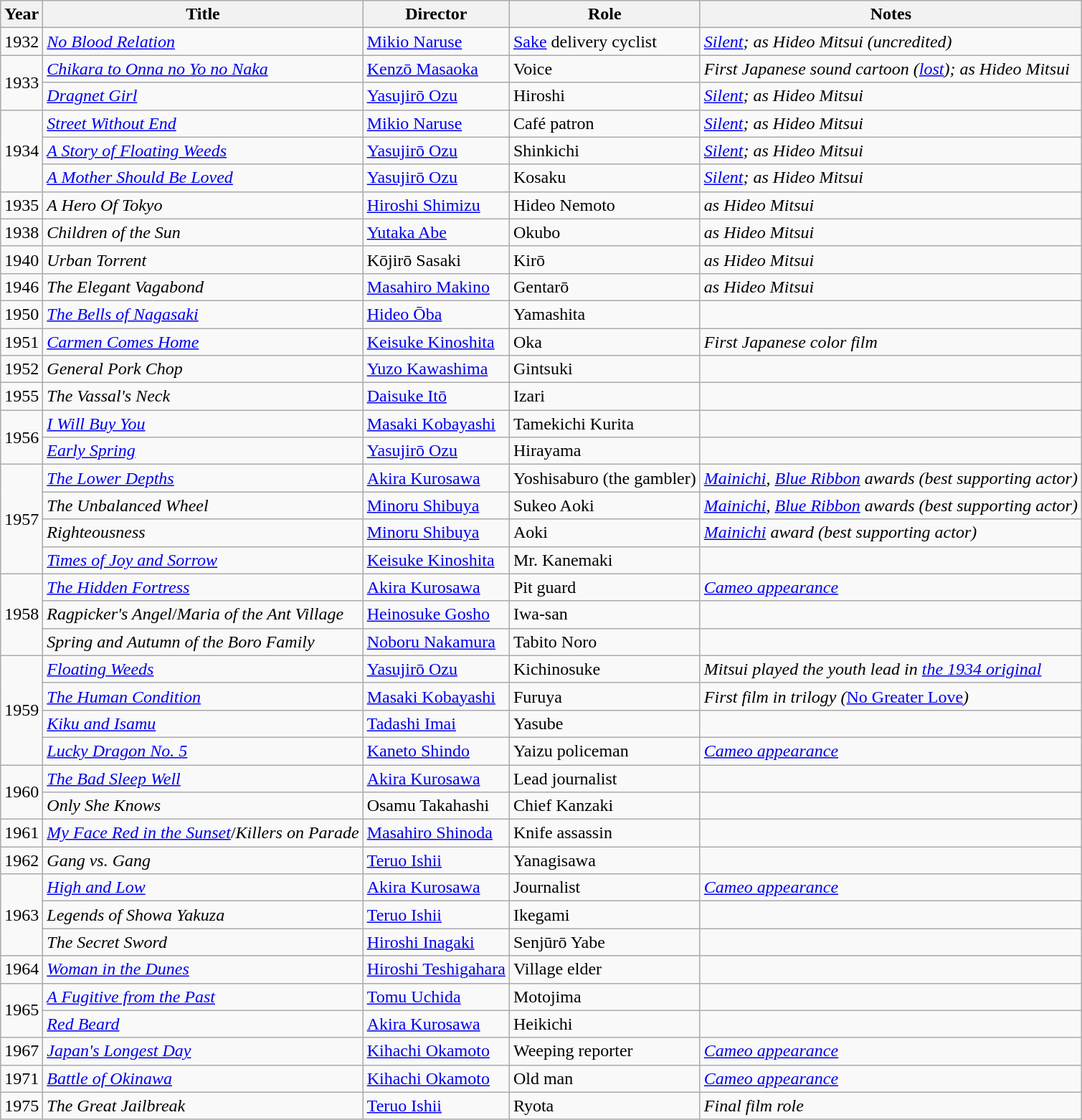<table class="wikitable sortable">
<tr>
<th>Year</th>
<th>Title</th>
<th>Director</th>
<th>Role</th>
<th class="unsortable">Notes</th>
</tr>
<tr>
<td>1932</td>
<td><em><a href='#'>No Blood Relation</a></em></td>
<td><a href='#'>Mikio Naruse</a></td>
<td><a href='#'>Sake</a> delivery cyclist</td>
<td><em><a href='#'>Silent</a>; as Hideo Mitsui (uncredited)</em></td>
</tr>
<tr>
<td rowspan=2>1933</td>
<td><em><a href='#'>Chikara to Onna no Yo no Naka</a></em></td>
<td><a href='#'>Kenzō Masaoka</a></td>
<td>Voice</td>
<td><em>First Japanese sound cartoon (<a href='#'>lost</a>); as Hideo Mitsui</em></td>
</tr>
<tr>
<td><em><a href='#'>Dragnet Girl</a></em></td>
<td><a href='#'>Yasujirō Ozu</a></td>
<td>Hiroshi</td>
<td><em><a href='#'>Silent</a>; as Hideo Mitsui</em></td>
</tr>
<tr>
<td rowspan=3>1934</td>
<td><em><a href='#'>Street Without End</a></em></td>
<td><a href='#'>Mikio Naruse</a></td>
<td>Café patron</td>
<td><em><a href='#'>Silent</a>; as Hideo Mitsui</em></td>
</tr>
<tr>
<td><em><a href='#'>A Story of Floating Weeds</a></em></td>
<td><a href='#'>Yasujirō Ozu</a></td>
<td>Shinkichi</td>
<td><em><a href='#'>Silent</a>; as Hideo Mitsui</em></td>
</tr>
<tr>
<td><em><a href='#'>A Mother Should Be Loved</a></em></td>
<td><a href='#'>Yasujirō Ozu</a></td>
<td>Kosaku</td>
<td><em><a href='#'>Silent</a>; as Hideo Mitsui</em></td>
</tr>
<tr>
<td>1935</td>
<td><em>A Hero Of Tokyo</em></td>
<td><a href='#'>Hiroshi Shimizu</a></td>
<td>Hideo Nemoto</td>
<td><em>as Hideo Mitsui</em></td>
</tr>
<tr>
<td>1938</td>
<td><em>Children of the Sun</em></td>
<td><a href='#'>Yutaka Abe</a></td>
<td>Okubo</td>
<td><em>as Hideo Mitsui</em></td>
</tr>
<tr>
<td>1940</td>
<td><em>Urban Torrent</em></td>
<td>Kōjirō Sasaki</td>
<td>Kirō</td>
<td><em>as Hideo Mitsui</em></td>
</tr>
<tr>
<td>1946</td>
<td><em>The Elegant Vagabond</em></td>
<td><a href='#'>Masahiro Makino</a></td>
<td>Gentarō</td>
<td><em>as Hideo Mitsui</em></td>
</tr>
<tr>
<td>1950</td>
<td><em><a href='#'>The Bells of Nagasaki</a></em></td>
<td><a href='#'>Hideo Ōba</a></td>
<td>Yamashita</td>
<td></td>
</tr>
<tr>
<td>1951</td>
<td><em><a href='#'>Carmen Comes Home</a></em></td>
<td><a href='#'>Keisuke Kinoshita</a></td>
<td>Oka</td>
<td><em>First Japanese color film</em></td>
</tr>
<tr>
<td>1952</td>
<td><em>General Pork Chop</em></td>
<td><a href='#'>Yuzo Kawashima</a></td>
<td>Gintsuki</td>
<td></td>
</tr>
<tr>
<td>1955</td>
<td><em>The Vassal's Neck</em></td>
<td><a href='#'>Daisuke Itō</a></td>
<td>Izari</td>
<td></td>
</tr>
<tr>
<td rowspan=2>1956</td>
<td><em><a href='#'>I Will Buy You</a></em></td>
<td><a href='#'>Masaki Kobayashi</a></td>
<td>Tamekichi Kurita</td>
<td></td>
</tr>
<tr>
<td><em><a href='#'>Early Spring</a></em></td>
<td><a href='#'>Yasujirō Ozu</a></td>
<td>Hirayama</td>
<td></td>
</tr>
<tr>
<td rowspan=4>1957</td>
<td><em><a href='#'>The Lower Depths</a></em></td>
<td><a href='#'>Akira Kurosawa</a></td>
<td>Yoshisaburo (the gambler)</td>
<td><em><a href='#'>Mainichi</a>, <a href='#'>Blue Ribbon</a> awards (best supporting actor)</em></td>
</tr>
<tr>
<td><em>The Unbalanced Wheel</em></td>
<td><a href='#'>Minoru Shibuya</a></td>
<td>Sukeo Aoki</td>
<td><em><a href='#'>Mainichi</a>, <a href='#'>Blue Ribbon</a> awards (best supporting actor)</em></td>
</tr>
<tr>
<td><em>Righteousness</em></td>
<td><a href='#'>Minoru Shibuya</a></td>
<td>Aoki</td>
<td><em><a href='#'>Mainichi</a> award (best supporting actor)</em></td>
</tr>
<tr>
<td><em><a href='#'>Times of Joy and Sorrow</a></em></td>
<td><a href='#'>Keisuke Kinoshita</a></td>
<td>Mr. Kanemaki</td>
<td></td>
</tr>
<tr>
<td rowspan=3>1958</td>
<td><em><a href='#'>The Hidden Fortress</a></em></td>
<td><a href='#'>Akira Kurosawa</a></td>
<td>Pit guard</td>
<td><em><a href='#'>Cameo appearance</a></em></td>
</tr>
<tr>
<td><em>Ragpicker's Angel</em>/<em>Maria of the Ant Village</em></td>
<td><a href='#'>Heinosuke Gosho</a></td>
<td>Iwa-san</td>
<td></td>
</tr>
<tr>
<td><em>Spring and Autumn of the Boro Family</em></td>
<td><a href='#'>Noboru Nakamura</a></td>
<td>Tabito Noro</td>
<td></td>
</tr>
<tr>
<td rowspan=4>1959</td>
<td><em><a href='#'>Floating Weeds</a></em></td>
<td><a href='#'>Yasujirō Ozu</a></td>
<td>Kichinosuke</td>
<td><em>Mitsui played the youth lead in <a href='#'>the 1934 original</a></em></td>
</tr>
<tr>
<td><em><a href='#'>The Human Condition</a></em></td>
<td><a href='#'>Masaki Kobayashi</a></td>
<td>Furuya</td>
<td><em>First film in trilogy (<a href='#'></em>No Greater Love<em></a>)</em></td>
</tr>
<tr>
<td><em><a href='#'>Kiku and Isamu</a></em></td>
<td><a href='#'>Tadashi Imai</a></td>
<td>Yasube</td>
</tr>
<tr>
<td><em><a href='#'>Lucky Dragon No. 5</a></em></td>
<td><a href='#'>Kaneto Shindo</a></td>
<td>Yaizu policeman</td>
<td><em><a href='#'>Cameo appearance</a></em></td>
</tr>
<tr>
<td rowspan=2>1960</td>
<td><em><a href='#'>The Bad Sleep Well</a></em></td>
<td><a href='#'>Akira Kurosawa</a></td>
<td>Lead journalist</td>
</tr>
<tr>
<td><em>Only She Knows</em></td>
<td>Osamu Takahashi</td>
<td>Chief Kanzaki</td>
<td></td>
</tr>
<tr>
<td>1961</td>
<td><em><a href='#'>My Face Red in the Sunset</a></em>/<em>Killers on Parade</em></td>
<td><a href='#'>Masahiro Shinoda</a></td>
<td>Knife assassin</td>
<td></td>
</tr>
<tr>
<td>1962</td>
<td><em>Gang vs. Gang</em></td>
<td><a href='#'>Teruo Ishii</a></td>
<td>Yanagisawa</td>
<td></td>
</tr>
<tr>
<td rowspan=3>1963</td>
<td><em><a href='#'>High and Low</a></em></td>
<td><a href='#'>Akira Kurosawa</a></td>
<td>Journalist</td>
<td><em><a href='#'>Cameo appearance</a></em></td>
</tr>
<tr>
<td><em>Legends of Showa Yakuza</em></td>
<td><a href='#'>Teruo Ishii</a></td>
<td>Ikegami</td>
</tr>
<tr>
<td><em>The Secret Sword</em></td>
<td><a href='#'>Hiroshi Inagaki</a></td>
<td>Senjūrō Yabe</td>
<td></td>
</tr>
<tr>
<td>1964</td>
<td><em><a href='#'>Woman in the Dunes</a></em></td>
<td><a href='#'>Hiroshi Teshigahara</a></td>
<td>Village elder</td>
<td></td>
</tr>
<tr>
<td rowspan=2>1965</td>
<td><em><a href='#'>A Fugitive from the Past</a></em></td>
<td><a href='#'>Tomu Uchida</a></td>
<td>Motojima</td>
<td></td>
</tr>
<tr>
<td><em><a href='#'>Red Beard</a></em></td>
<td><a href='#'>Akira Kurosawa</a></td>
<td>Heikichi</td>
<td></td>
</tr>
<tr>
<td>1967</td>
<td><em><a href='#'>Japan's Longest Day</a></em></td>
<td><a href='#'>Kihachi Okamoto</a></td>
<td>Weeping reporter</td>
<td><em><a href='#'>Cameo appearance</a></em></td>
</tr>
<tr>
<td>1971</td>
<td><em><a href='#'>Battle of Okinawa</a></em></td>
<td><a href='#'>Kihachi Okamoto</a></td>
<td>Old man</td>
<td><em><a href='#'>Cameo appearance</a></em></td>
</tr>
<tr>
<td>1975</td>
<td><em>The Great Jailbreak</em></td>
<td><a href='#'>Teruo Ishii</a></td>
<td>Ryota</td>
<td><em>Final film role</em></td>
</tr>
</table>
